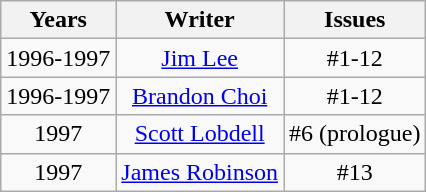<table class="wikitable">
<tr>
<th>Years</th>
<th>Writer</th>
<th>Issues</th>
</tr>
<tr>
<td align="center">1996-1997</td>
<td align="center"><a href='#'>Jim Lee</a></td>
<td align="center">#1-12</td>
</tr>
<tr>
<td align="center">1996-1997</td>
<td align="center"><a href='#'>Brandon Choi</a></td>
<td align="center">#1-12</td>
</tr>
<tr>
<td align="center">1997</td>
<td align="center"><a href='#'>Scott Lobdell</a></td>
<td align="center">#6 (prologue)</td>
</tr>
<tr>
<td align="center">1997</td>
<td align="center"><a href='#'>James Robinson</a></td>
<td align="center">#13</td>
</tr>
</table>
